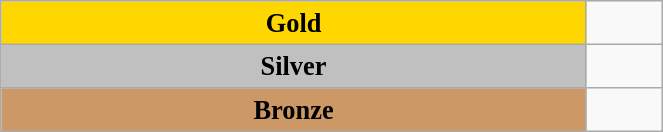<table class="wikitable" style=" text-align:center; font-size:110%;" width="35%">
<tr>
<td bgcolor="gold"><strong>Gold</strong></td>
<td align=left></td>
</tr>
<tr>
<td bgcolor="silver"><strong>Silver</strong></td>
<td align=left></td>
</tr>
<tr>
<td bgcolor="#cc9966"><strong>Bronze</strong></td>
<td align=left></td>
</tr>
</table>
